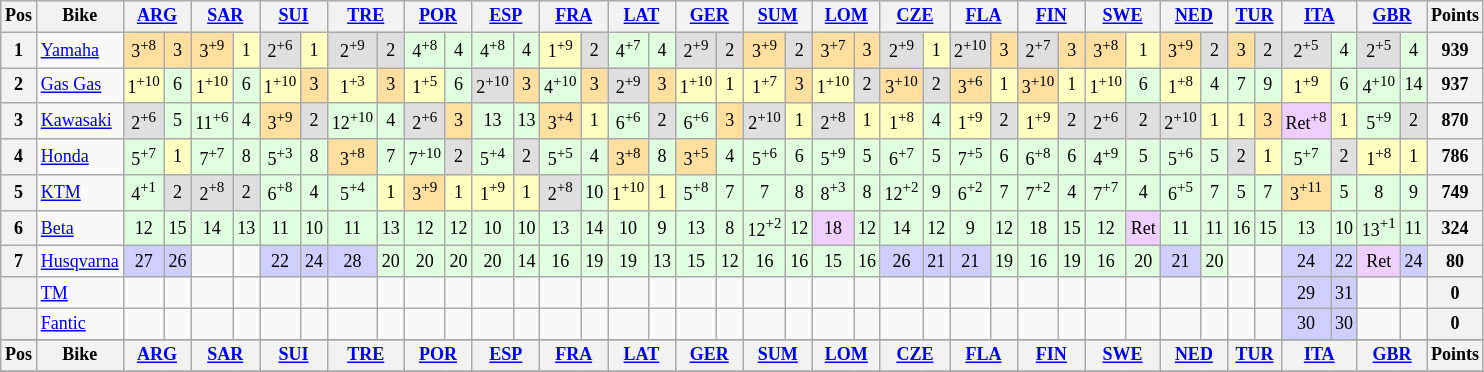<table class="wikitable" style="font-size: 75%; text-align:center">
<tr valign="top">
<th valign="middle">Pos</th>
<th valign="middle">Bike</th>
<th colspan=2><a href='#'>ARG</a><br></th>
<th colspan=2><a href='#'>SAR</a><br></th>
<th colspan=2><a href='#'>SUI</a><br></th>
<th colspan=2><a href='#'>TRE</a><br></th>
<th colspan=2><a href='#'>POR</a><br></th>
<th colspan=2><a href='#'>ESP</a><br></th>
<th colspan=2><a href='#'>FRA</a><br></th>
<th colspan=2><a href='#'>LAT</a><br></th>
<th colspan=2><a href='#'>GER</a><br></th>
<th colspan=2><a href='#'>SUM</a><br></th>
<th colspan=2><a href='#'>LOM</a><br></th>
<th colspan=2><a href='#'>CZE</a><br></th>
<th colspan=2><a href='#'>FLA</a><br></th>
<th colspan=2><a href='#'>FIN</a><br></th>
<th colspan=2><a href='#'>SWE</a><br></th>
<th colspan=2><a href='#'>NED</a><br></th>
<th colspan=2><a href='#'>TUR</a><br></th>
<th colspan=2><a href='#'>ITA</a><br></th>
<th colspan=2><a href='#'>GBR</a><br></th>
<th valign="middle">Points</th>
</tr>
<tr>
<th>1</th>
<td align=left><a href='#'>Yamaha</a></td>
<td style="background:#ffdf9f;">3<sup>+8</sup></td>
<td style="background:#ffdf9f;">3</td>
<td style="background:#ffdf9f;">3<sup>+9</sup></td>
<td style="background:#ffffbf;">1</td>
<td style="background:#dfdfdf;">2<sup>+6</sup></td>
<td style="background:#ffffbf;">1</td>
<td style="background:#dfdfdf;">2<sup>+9</sup></td>
<td style="background:#dfdfdf;">2</td>
<td style="background:#dfffdf;">4<sup>+8</sup></td>
<td style="background:#dfffdf;">4</td>
<td style="background:#dfffdf;">4<sup>+8</sup></td>
<td style="background:#dfffdf;">4</td>
<td style="background:#ffffbf;">1<sup>+9</sup></td>
<td style="background:#dfdfdf;">2</td>
<td style="background:#dfffdf;">4<sup>+7</sup></td>
<td style="background:#dfffdf;">4</td>
<td style="background:#dfdfdf;">2<sup>+9</sup></td>
<td style="background:#dfdfdf;">2</td>
<td style="background:#ffdf9f;">3<sup>+9</sup></td>
<td style="background:#dfdfdf;">2</td>
<td style="background:#ffdf9f;">3<sup>+7</sup></td>
<td style="background:#ffdf9f;">3</td>
<td style="background:#dfdfdf;">2<sup>+9</sup></td>
<td style="background:#ffffbf;">1</td>
<td style="background:#dfdfdf;">2<sup>+10</sup></td>
<td style="background:#ffdf9f;">3</td>
<td style="background:#dfdfdf;">2<sup>+7</sup></td>
<td style="background:#ffdf9f;">3</td>
<td style="background:#ffdf9f;">3<sup>+8</sup></td>
<td style="background:#ffffbf;">1</td>
<td style="background:#ffdf9f;">3<sup>+9</sup></td>
<td style="background:#dfdfdf;">2</td>
<td style="background:#ffdf9f;">3</td>
<td style="background:#dfdfdf;">2</td>
<td style="background:#dfdfdf;">2<sup>+5</sup></td>
<td style="background:#dfffdf;">4</td>
<td style="background:#dfdfdf;">2<sup>+5</sup></td>
<td style="background:#dfffdf;">4</td>
<th>939</th>
</tr>
<tr>
<th>2</th>
<td align=left><a href='#'>Gas Gas</a></td>
<td style="background:#ffffbf;">1<sup>+10</sup></td>
<td style="background:#dfffdf;">6</td>
<td style="background:#ffffbf;">1<sup>+10</sup></td>
<td style="background:#dfffdf;">6</td>
<td style="background:#ffffbf;">1<sup>+10</sup></td>
<td style="background:#ffdf9f;">3</td>
<td style="background:#ffffbf;">1<sup>+3</sup></td>
<td style="background:#ffdf9f;">3</td>
<td style="background:#ffffbf;">1<sup>+5</sup></td>
<td style="background:#dfffdf;">6</td>
<td style="background:#dfdfdf;">2<sup>+10</sup></td>
<td style="background:#ffdf9f;">3</td>
<td style="background:#dfffdf;">4<sup>+10</sup></td>
<td style="background:#ffdf9f;">3</td>
<td style="background:#dfdfdf;">2<sup>+9</sup></td>
<td style="background:#ffdf9f;">3</td>
<td style="background:#ffffbf;">1<sup>+10</sup></td>
<td style="background:#ffffbf;">1</td>
<td style="background:#ffffbf;">1<sup>+7</sup></td>
<td style="background:#ffdf9f;">3</td>
<td style="background:#ffffbf;">1<sup>+10</sup></td>
<td style="background:#dfdfdf;">2</td>
<td style="background:#ffdf9f;">3<sup>+10</sup></td>
<td style="background:#dfdfdf;">2</td>
<td style="background:#ffdf9f;">3<sup>+6</sup></td>
<td style="background:#ffffbf;">1</td>
<td style="background:#ffdf9f;">3<sup>+10</sup></td>
<td style="background:#ffffbf;">1</td>
<td style="background:#ffffbf;">1<sup>+10</sup></td>
<td style="background:#dfffdf;">6</td>
<td style="background:#ffffbf;">1<sup>+8</sup></td>
<td style="background:#dfffdf;">4</td>
<td style="background:#dfffdf;">7</td>
<td style="background:#dfffdf;">9</td>
<td style="background:#ffffbf;">1<sup>+9</sup></td>
<td style="background:#dfffdf;">6</td>
<td style="background:#dfffdf;">4<sup>+10</sup></td>
<td style="background:#dfffdf;">14</td>
<th>937</th>
</tr>
<tr>
<th>3</th>
<td align=left><a href='#'>Kawasaki</a></td>
<td style="background:#dfdfdf;">2<sup>+6</sup></td>
<td style="background:#dfffdf;">5</td>
<td style="background:#dfffdf;">11<sup>+6</sup></td>
<td style="background:#dfffdf;">4</td>
<td style="background:#ffdf9f;">3<sup>+9</sup></td>
<td style="background:#dfdfdf;">2</td>
<td style="background:#dfffdf;">12<sup>+10</sup></td>
<td style="background:#dfffdf;">4</td>
<td style="background:#dfdfdf;">2<sup>+6</sup></td>
<td style="background:#ffdf9f;">3</td>
<td style="background:#dfffdf;">13</td>
<td style="background:#dfffdf;">13</td>
<td style="background:#ffdf9f;">3<sup>+4</sup></td>
<td style="background:#ffffbf;">1</td>
<td style="background:#dfffdf;">6<sup>+6</sup></td>
<td style="background:#dfdfdf;">2</td>
<td style="background:#dfffdf;">6<sup>+6</sup></td>
<td style="background:#ffdf9f;">3</td>
<td style="background:#dfdfdf;">2<sup>+10</sup></td>
<td style="background:#ffffbf;">1</td>
<td style="background:#dfdfdf;">2<sup>+8</sup></td>
<td style="background:#ffffbf;">1</td>
<td style="background:#ffffbf;">1<sup>+8</sup></td>
<td style="background:#dfffdf;">4</td>
<td style="background:#ffffbf;">1<sup>+9</sup></td>
<td style="background:#dfdfdf;">2</td>
<td style="background:#ffffbf;">1<sup>+9</sup></td>
<td style="background:#dfdfdf;">2</td>
<td style="background:#dfdfdf;">2<sup>+6</sup></td>
<td style="background:#dfdfdf;">2</td>
<td style="background:#dfdfdf;">2<sup>+10</sup></td>
<td style="background:#ffffbf;">1</td>
<td style="background:#ffffbf;">1</td>
<td style="background:#ffdf9f;">3</td>
<td style="background:#efcfff;">Ret<sup>+8</sup></td>
<td style="background:#ffffbf;">1</td>
<td style="background:#dfffdf;">5<sup>+9</sup></td>
<td style="background:#dfdfdf;">2</td>
<th>870</th>
</tr>
<tr>
<th>4</th>
<td align=left><a href='#'>Honda</a></td>
<td style="background:#dfffdf;">5<sup>+7</sup></td>
<td style="background:#ffffbf;">1</td>
<td style="background:#dfffdf;">7<sup>+7</sup></td>
<td style="background:#dfffdf;">8</td>
<td style="background:#dfffdf;">5<sup>+3</sup></td>
<td style="background:#dfffdf;">8</td>
<td style="background:#ffdf9f;">3<sup>+8</sup></td>
<td style="background:#dfffdf;">7</td>
<td style="background:#dfffdf;">7<sup>+10</sup></td>
<td style="background:#dfdfdf;">2</td>
<td style="background:#dfffdf;">5<sup>+4</sup></td>
<td style="background:#dfdfdf;">2</td>
<td style="background:#dfffdf;">5<sup>+5</sup></td>
<td style="background:#dfffdf;">4</td>
<td style="background:#ffdf9f;">3<sup>+8</sup></td>
<td style="background:#dfffdf;">8</td>
<td style="background:#ffdf9f;">3<sup>+5</sup></td>
<td style="background:#dfffdf;">4</td>
<td style="background:#dfffdf;">5<sup>+6</sup></td>
<td style="background:#dfffdf;">6</td>
<td style="background:#dfffdf;">5<sup>+9</sup></td>
<td style="background:#dfffdf;">5</td>
<td style="background:#dfffdf;">6<sup>+7</sup></td>
<td style="background:#dfffdf;">5</td>
<td style="background:#dfffdf;">7<sup>+5</sup></td>
<td style="background:#dfffdf;">6</td>
<td style="background:#dfffdf;">6<sup>+8</sup></td>
<td style="background:#dfffdf;">6</td>
<td style="background:#dfffdf;">4<sup>+9</sup></td>
<td style="background:#dfffdf;">5</td>
<td style="background:#dfffdf;">5<sup>+6</sup></td>
<td style="background:#dfffdf;">5</td>
<td style="background:#dfdfdf;">2</td>
<td style="background:#ffffbf;">1</td>
<td style="background:#dfffdf;">5<sup>+7</sup></td>
<td style="background:#dfdfdf;">2</td>
<td style="background:#ffffbf;">1<sup>+8</sup></td>
<td style="background:#ffffbf;">1</td>
<th>786</th>
</tr>
<tr>
<th>5</th>
<td align=left><a href='#'>KTM</a></td>
<td style="background:#dfffdf;">4<sup>+1</sup></td>
<td style="background:#dfdfdf;">2</td>
<td style="background:#dfdfdf;">2<sup>+8</sup></td>
<td style="background:#dfdfdf;">2</td>
<td style="background:#dfffdf;">6<sup>+8</sup></td>
<td style="background:#dfffdf;">4</td>
<td style="background:#dfffdf;">5<sup>+4</sup></td>
<td style="background:#ffffbf;">1</td>
<td style="background:#ffdf9f;">3<sup>+9</sup></td>
<td style="background:#ffffbf;">1</td>
<td style="background:#ffffbf;">1<sup>+9</sup></td>
<td style="background:#ffffbf;">1</td>
<td style="background:#dfdfdf;">2<sup>+8</sup></td>
<td style="background:#dfffdf;">10</td>
<td style="background:#ffffbf;">1<sup>+10</sup></td>
<td style="background:#ffffbf;">1</td>
<td style="background:#dfffdf;">5<sup>+8</sup></td>
<td style="background:#dfffdf;">7</td>
<td style="background:#dfffdf;">7</td>
<td style="background:#dfffdf;">8</td>
<td style="background:#dfffdf;">8<sup>+3</sup></td>
<td style="background:#dfffdf;">8</td>
<td style="background:#dfffdf;">12<sup>+2</sup></td>
<td style="background:#dfffdf;">9</td>
<td style="background:#dfffdf;">6<sup>+2</sup></td>
<td style="background:#dfffdf;">7</td>
<td style="background:#dfffdf;">7<sup>+2</sup></td>
<td style="background:#dfffdf;">4</td>
<td style="background:#dfffdf;">7<sup>+7</sup></td>
<td style="background:#dfffdf;">4</td>
<td style="background:#dfffdf;">6<sup>+5</sup></td>
<td style="background:#dfffdf;">7</td>
<td style="background:#dfffdf;">5</td>
<td style="background:#dfffdf;">7</td>
<td style="background:#ffdf9f;">3<sup>+11</sup></td>
<td style="background:#dfffdf;">5</td>
<td style="background:#dfffdf;">8</td>
<td style="background:#dfffdf;">9</td>
<th>749</th>
</tr>
<tr>
<th>6</th>
<td align=left><a href='#'>Beta</a></td>
<td style="background:#dfffdf;">12</td>
<td style="background:#dfffdf;">15</td>
<td style="background:#dfffdf;">14</td>
<td style="background:#dfffdf;">13</td>
<td style="background:#dfffdf;">11</td>
<td style="background:#dfffdf;">10</td>
<td style="background:#dfffdf;">11</td>
<td style="background:#dfffdf;">13</td>
<td style="background:#dfffdf;">12</td>
<td style="background:#dfffdf;">12</td>
<td style="background:#dfffdf;">10</td>
<td style="background:#dfffdf;">10</td>
<td style="background:#dfffdf;">13</td>
<td style="background:#dfffdf;">14</td>
<td style="background:#dfffdf;">10</td>
<td style="background:#dfffdf;">9</td>
<td style="background:#dfffdf;">13</td>
<td style="background:#dfffdf;">8</td>
<td style="background:#dfffdf;">12<sup>+2</sup></td>
<td style="background:#dfffdf;">12</td>
<td style="background:#efcfff;">18</td>
<td style="background:#dfffdf;">12</td>
<td style="background:#dfffdf;">14</td>
<td style="background:#dfffdf;">12</td>
<td style="background:#dfffdf;">9</td>
<td style="background:#dfffdf;">12</td>
<td style="background:#dfffdf;">18</td>
<td style="background:#dfffdf;">15</td>
<td style="background:#dfffdf;">12</td>
<td style="background:#efcfff;">Ret</td>
<td style="background:#dfffdf;">11</td>
<td style="background:#dfffdf;">11</td>
<td style="background:#dfffdf;">16</td>
<td style="background:#dfffdf;">15</td>
<td style="background:#dfffdf;">13</td>
<td style="background:#dfffdf;">10</td>
<td style="background:#dfffdf;">13<sup>+1</sup></td>
<td style="background:#dfffdf;">11</td>
<th>324</th>
</tr>
<tr>
<th>7</th>
<td align=left><a href='#'>Husqvarna</a></td>
<td style="background:#cfcfff;">27</td>
<td style="background:#cfcfff;">26</td>
<td></td>
<td></td>
<td style="background:#cfcfff;">22</td>
<td style="background:#cfcfff;">24</td>
<td style="background:#cfcfff;">28</td>
<td style="background:#dfffdf;">20</td>
<td style="background:#dfffdf;">20</td>
<td style="background:#dfffdf;">20</td>
<td style="background:#dfffdf;">20</td>
<td style="background:#dfffdf;">14</td>
<td style="background:#dfffdf;">16</td>
<td style="background:#dfffdf;">19</td>
<td style="background:#dfffdf;">19</td>
<td style="background:#dfffdf;">13</td>
<td style="background:#dfffdf;">15</td>
<td style="background:#dfffdf;">12</td>
<td style="background:#dfffdf;">16</td>
<td style="background:#dfffdf;">16</td>
<td style="background:#dfffdf;">15</td>
<td style="background:#dfffdf;">16</td>
<td style="background:#cfcfff;">26</td>
<td style="background:#cfcfff;">21</td>
<td style="background:#cfcfff;">21</td>
<td style="background:#dfffdf;">19</td>
<td style="background:#dfffdf;">16</td>
<td style="background:#dfffdf;">19</td>
<td style="background:#dfffdf;">16</td>
<td style="background:#dfffdf;">20</td>
<td style="background:#cfcfff;">21</td>
<td style="background:#dfffdf;">20</td>
<td></td>
<td></td>
<td style="background:#cfcfff;">24</td>
<td style="background:#cfcfff;">22</td>
<td style="background:#efcfff;">Ret</td>
<td style="background:#cfcfff;">24</td>
<th>80</th>
</tr>
<tr>
<th></th>
<td align=left><a href='#'>TM</a></td>
<td></td>
<td></td>
<td></td>
<td></td>
<td></td>
<td></td>
<td></td>
<td></td>
<td></td>
<td></td>
<td></td>
<td></td>
<td></td>
<td></td>
<td></td>
<td></td>
<td></td>
<td></td>
<td></td>
<td></td>
<td></td>
<td></td>
<td></td>
<td></td>
<td></td>
<td></td>
<td></td>
<td></td>
<td></td>
<td></td>
<td></td>
<td></td>
<td></td>
<td></td>
<td style="background:#cfcfff;">29</td>
<td style="background:#cfcfff;">31</td>
<td></td>
<td></td>
<th>0</th>
</tr>
<tr>
<th></th>
<td align=left><a href='#'>Fantic</a></td>
<td></td>
<td></td>
<td></td>
<td></td>
<td></td>
<td></td>
<td></td>
<td></td>
<td></td>
<td></td>
<td></td>
<td></td>
<td></td>
<td></td>
<td></td>
<td></td>
<td></td>
<td></td>
<td></td>
<td></td>
<td></td>
<td></td>
<td></td>
<td></td>
<td></td>
<td></td>
<td></td>
<td></td>
<td></td>
<td></td>
<td></td>
<td></td>
<td></td>
<td></td>
<td style="background:#cfcfff;">30</td>
<td style="background:#cfcfff;">30</td>
<td></td>
<td></td>
<th>0</th>
</tr>
<tr>
</tr>
<tr valign="top">
<th valign="middle">Pos</th>
<th valign="middle">Bike</th>
<th colspan=2><a href='#'>ARG</a><br></th>
<th colspan=2><a href='#'>SAR</a><br></th>
<th colspan=2><a href='#'>SUI</a><br></th>
<th colspan=2><a href='#'>TRE</a><br></th>
<th colspan=2><a href='#'>POR</a><br></th>
<th colspan=2><a href='#'>ESP</a><br></th>
<th colspan=2><a href='#'>FRA</a><br></th>
<th colspan=2><a href='#'>LAT</a><br></th>
<th colspan=2><a href='#'>GER</a><br></th>
<th colspan=2><a href='#'>SUM</a><br></th>
<th colspan=2><a href='#'>LOM</a><br></th>
<th colspan=2><a href='#'>CZE</a><br></th>
<th colspan=2><a href='#'>FLA</a><br></th>
<th colspan=2><a href='#'>FIN</a><br></th>
<th colspan=2><a href='#'>SWE</a><br></th>
<th colspan=2><a href='#'>NED</a><br></th>
<th colspan=2><a href='#'>TUR</a><br></th>
<th colspan=2><a href='#'>ITA</a><br></th>
<th colspan=2><a href='#'>GBR</a><br></th>
<th valign="middle">Points</th>
</tr>
<tr>
</tr>
</table>
